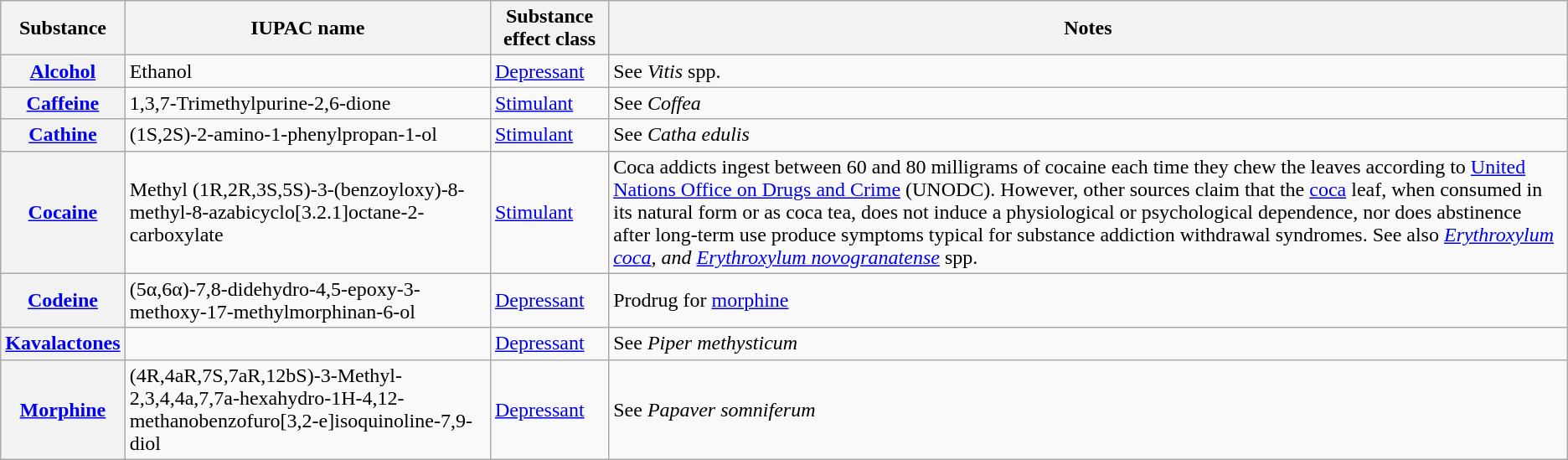<table class="wikitable sortable">
<tr>
<th>Substance</th>
<th>IUPAC name</th>
<th>Substance effect class</th>
<th>Notes</th>
</tr>
<tr>
<th><a href='#'>Alcohol</a></th>
<td>Ethanol</td>
<td><a href='#'>Depressant</a></td>
<td>See <em>Vitis</em> spp.</td>
</tr>
<tr>
<th><a href='#'>Caffeine</a></th>
<td>1,3,7-Trimethylpurine-2,6-dione</td>
<td><a href='#'>Stimulant</a></td>
<td>See <em>Coffea</em></td>
</tr>
<tr>
<th><a href='#'>Cathine</a></th>
<td>(1S,2S)-2-amino-1-phenylpropan-1-ol</td>
<td><a href='#'>Stimulant</a></td>
<td>See <em>Catha edulis</em></td>
</tr>
<tr>
<th><a href='#'>Cocaine</a></th>
<td>Methyl (1R,2R,3S,5S)-3-(benzoyloxy)-8-methyl-8-azabicyclo[3.2.1]octane-2-carboxylate</td>
<td><a href='#'>Stimulant</a></td>
<td>Coca addicts ingest between 60 and 80 milligrams of cocaine each time they chew the leaves according to <a href='#'>United Nations Office on Drugs and Crime</a> (UNODC). However, other sources claim that the <a href='#'>coca</a> leaf, when consumed in its natural form or as coca tea, does not induce a physiological or psychological dependence, nor does abstinence after long-term use produce symptoms typical for substance addiction withdrawal syndromes. See also <em><a href='#'>Erythroxylum coca</a>, and <a href='#'>Erythroxylum novogranatense</a></em> spp.</td>
</tr>
<tr>
<th><a href='#'>Codeine</a></th>
<td>(5α,6α)-7,8-didehydro-4,5-epoxy-3-methoxy-17-methylmorphinan-6-ol</td>
<td><a href='#'>Depressant</a></td>
<td>Prodrug for <a href='#'>morphine</a></td>
</tr>
<tr>
<th><a href='#'>Kavalactones</a></th>
<td></td>
<td><a href='#'>Depressant</a></td>
<td>See <em>Piper methysticum</em></td>
</tr>
<tr>
<th><a href='#'>Morphine</a></th>
<td>(4R,4aR,7S,7aR,12bS)-3-Methyl-2,3,4,4a,7,7a-hexahydro-1H-4,12-methanobenzofuro[3,2-e]isoquinoline-7,9-diol</td>
<td><a href='#'>Depressant</a></td>
<td>See <em>Papaver somniferum</em></td>
</tr>
</table>
